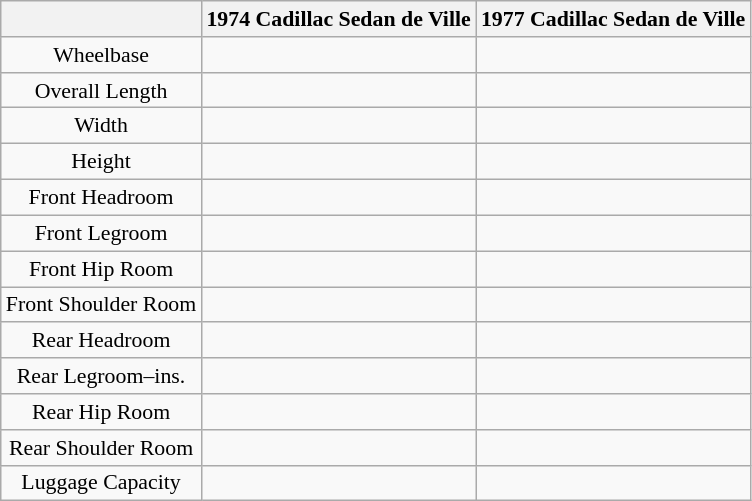<table class="wikitable" style="text-align:center; font-size:91%;">
<tr>
<th></th>
<th>1974 Cadillac Sedan de Ville</th>
<th>1977 Cadillac Sedan de Ville</th>
</tr>
<tr>
<td>Wheelbase</td>
<td></td>
<td></td>
</tr>
<tr>
<td>Overall Length</td>
<td></td>
<td></td>
</tr>
<tr>
<td>Width</td>
<td></td>
<td></td>
</tr>
<tr>
<td>Height</td>
<td></td>
<td></td>
</tr>
<tr>
<td>Front Headroom</td>
<td></td>
<td></td>
</tr>
<tr>
<td>Front Legroom</td>
<td></td>
<td></td>
</tr>
<tr>
<td>Front Hip Room</td>
<td></td>
<td></td>
</tr>
<tr>
<td>Front Shoulder Room</td>
<td></td>
<td></td>
</tr>
<tr>
<td>Rear Headroom</td>
<td></td>
<td></td>
</tr>
<tr>
<td>Rear Legroom–ins.</td>
<td></td>
<td></td>
</tr>
<tr>
<td>Rear Hip Room</td>
<td></td>
<td></td>
</tr>
<tr>
<td>Rear Shoulder Room</td>
<td></td>
<td></td>
</tr>
<tr>
<td>Luggage Capacity</td>
<td></td>
<td></td>
</tr>
</table>
